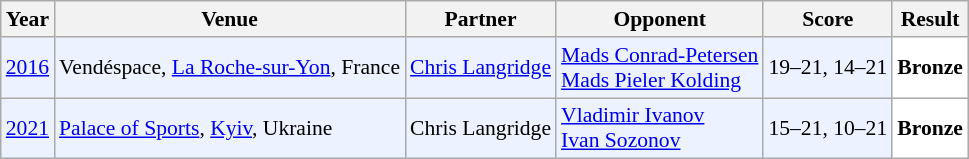<table class="sortable wikitable" style="font-size: 90%;">
<tr>
<th>Year</th>
<th>Venue</th>
<th>Partner</th>
<th>Opponent</th>
<th>Score</th>
<th>Result</th>
</tr>
<tr style="background:#ECF2FF">
<td align="center"><a href='#'>2016</a></td>
<td align="left">Vendéspace, <a href='#'>La Roche-sur-Yon</a>, France</td>
<td align="left"> <a href='#'>Chris Langridge</a></td>
<td align="left"> <a href='#'>Mads Conrad-Petersen</a><br> <a href='#'>Mads Pieler Kolding</a></td>
<td align="left">19–21, 14–21</td>
<td style="text-align:left; background:white"> <strong>Bronze</strong></td>
</tr>
<tr style="background:#ECF2FF">
<td align="center"><a href='#'>2021</a></td>
<td align="left"><a href='#'>Palace of Sports</a>, <a href='#'>Kyiv</a>, Ukraine</td>
<td align="left"> Chris Langridge</td>
<td align="left"> <a href='#'>Vladimir Ivanov</a><br> <a href='#'>Ivan Sozonov</a></td>
<td align="left">15–21, 10–21</td>
<td style="text-align:left; background:white"> <strong>Bronze</strong></td>
</tr>
</table>
